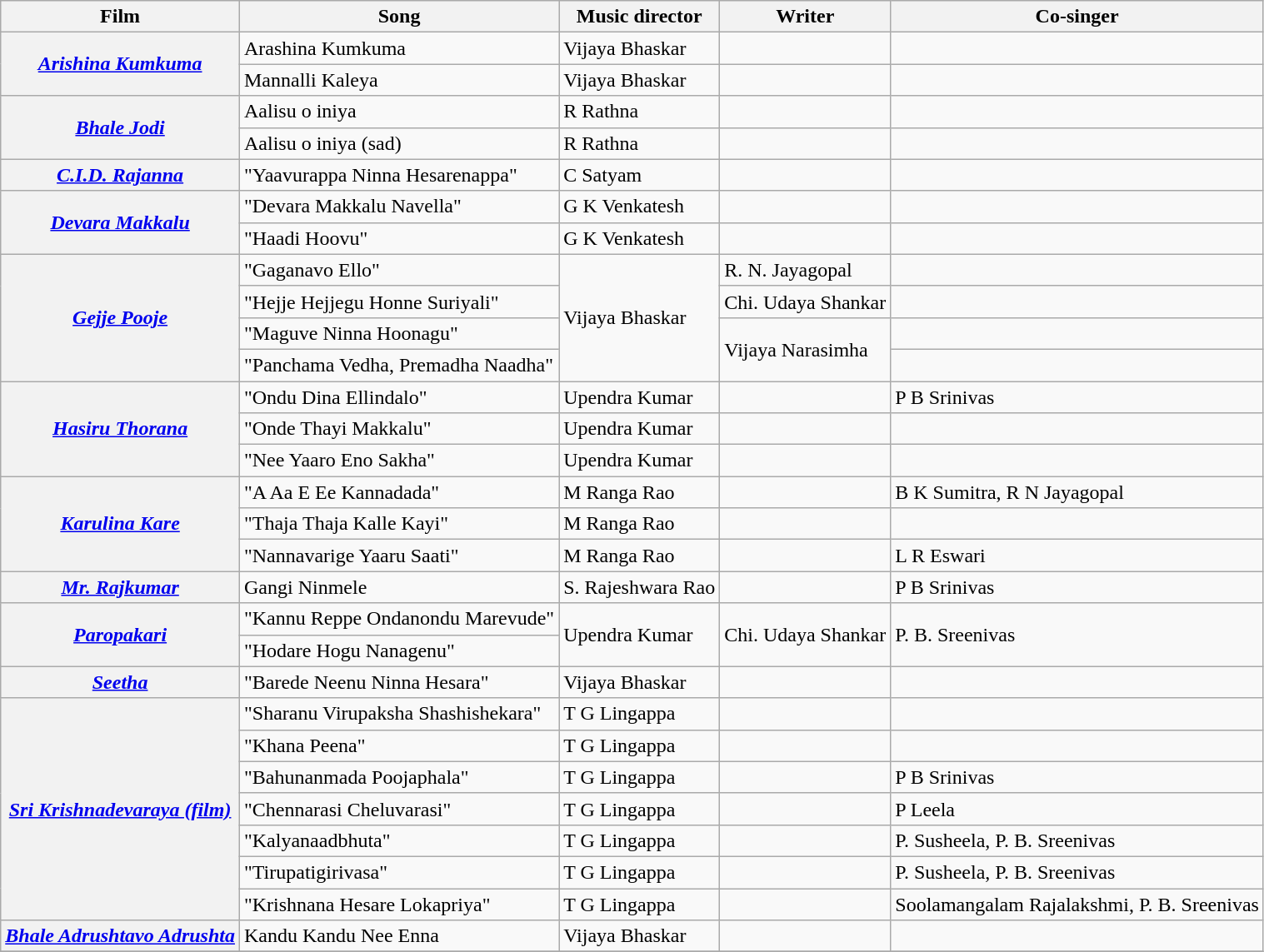<table class="wikitable sortable">
<tr>
<th>Film</th>
<th>Song</th>
<th>Music director</th>
<th>Writer</th>
<th>Co-singer</th>
</tr>
<tr>
<th scope="row" rowspan="2"><em><a href='#'>Arishina Kumkuma</a></em></th>
<td>Arashina Kumkuma</td>
<td>Vijaya Bhaskar</td>
<td></td>
<td></td>
</tr>
<tr>
<td>Mannalli Kaleya</td>
<td>Vijaya Bhaskar</td>
<td></td>
<td></td>
</tr>
<tr>
<th rowspan="2"><em><a href='#'>Bhale Jodi</a></em></th>
<td>Aalisu o iniya</td>
<td>R Rathna</td>
<td></td>
<td></td>
</tr>
<tr>
<td>Aalisu o iniya (sad)</td>
<td>R Rathna</td>
<td></td>
<td></td>
</tr>
<tr>
<th><em><a href='#'>C.I.D. Rajanna</a></em></th>
<td>"Yaavurappa Ninna Hesarenappa"</td>
<td>C Satyam</td>
<td></td>
<td></td>
</tr>
<tr>
<th rowspan="2"><em><a href='#'>Devara Makkalu</a></em></th>
<td>"Devara Makkalu Navella"</td>
<td>G K Venkatesh</td>
<td></td>
<td></td>
</tr>
<tr>
<td>"Haadi Hoovu"</td>
<td>G K Venkatesh</td>
<td></td>
<td></td>
</tr>
<tr>
<th scope="row" rowspan="4"><em><a href='#'>Gejje Pooje</a></em></th>
<td>"Gaganavo Ello"</td>
<td Rowspan=4>Vijaya Bhaskar</td>
<td>R. N. Jayagopal</td>
<td></td>
</tr>
<tr>
<td>"Hejje Hejjegu Honne Suriyali"</td>
<td>Chi. Udaya Shankar</td>
<td></td>
</tr>
<tr>
<td>"Maguve Ninna Hoonagu"</td>
<td rowspan=2>Vijaya Narasimha</td>
<td></td>
</tr>
<tr>
<td>"Panchama Vedha, Premadha Naadha"</td>
<td></td>
</tr>
<tr>
<th scope="row" rowspan="3"><em><a href='#'>Hasiru Thorana</a></em></th>
<td>"Ondu Dina Ellindalo"</td>
<td>Upendra Kumar</td>
<td></td>
<td>P B Srinivas</td>
</tr>
<tr>
<td>"Onde Thayi Makkalu"</td>
<td>Upendra Kumar</td>
<td></td>
<td></td>
</tr>
<tr>
<td>"Nee Yaaro Eno Sakha"</td>
<td>Upendra Kumar</td>
<td></td>
<td></td>
</tr>
<tr>
<th scope="row" rowspan="3"><em><a href='#'>Karulina Kare</a></em></th>
<td>"A Aa E Ee Kannadada"</td>
<td>M Ranga Rao</td>
<td></td>
<td>B K Sumitra, R N Jayagopal</td>
</tr>
<tr>
<td>"Thaja Thaja Kalle Kayi"</td>
<td>M Ranga Rao</td>
<td></td>
<td></td>
</tr>
<tr>
<td>"Nannavarige Yaaru Saati"</td>
<td>M Ranga Rao</td>
<td></td>
<td>L R Eswari</td>
</tr>
<tr>
<th scope="row"><em><a href='#'>Mr. Rajkumar</a></em></th>
<td>Gangi Ninmele</td>
<td>S. Rajeshwara Rao</td>
<td></td>
<td>P B Srinivas</td>
</tr>
<tr>
<th rowspan="2"><em><a href='#'>Paropakari</a></em></th>
<td>"Kannu Reppe Ondanondu Marevude"</td>
<td rowspan=2>Upendra Kumar</td>
<td Rowspan=2>Chi. Udaya Shankar</td>
<td Rowspan=2>P. B. Sreenivas</td>
</tr>
<tr>
<td>"Hodare Hogu Nanagenu"</td>
</tr>
<tr>
<th scope="row"><em><a href='#'>Seetha</a></em></th>
<td>"Barede Neenu Ninna Hesara"</td>
<td>Vijaya Bhaskar</td>
<td></td>
<td></td>
</tr>
<tr>
<th scope="row" rowspan="7"><em><a href='#'>Sri Krishnadevaraya (film)</a></em></th>
<td>"Sharanu Virupaksha Shashishekara"</td>
<td>T G Lingappa</td>
<td></td>
<td></td>
</tr>
<tr>
<td>"Khana Peena"</td>
<td>T G Lingappa</td>
<td></td>
<td></td>
</tr>
<tr>
<td>"Bahunanmada Poojaphala"</td>
<td>T G Lingappa</td>
<td></td>
<td>P B Srinivas</td>
</tr>
<tr>
<td>"Chennarasi Cheluvarasi"</td>
<td>T G Lingappa</td>
<td></td>
<td>P Leela</td>
</tr>
<tr>
<td>"Kalyanaadbhuta"</td>
<td>T G Lingappa</td>
<td></td>
<td>P. Susheela, P. B. Sreenivas</td>
</tr>
<tr>
<td>"Tirupatigirivasa"</td>
<td>T G Lingappa</td>
<td></td>
<td>P. Susheela, P. B. Sreenivas</td>
</tr>
<tr>
<td>"Krishnana Hesare Lokapriya"</td>
<td>T G Lingappa</td>
<td></td>
<td>Soolamangalam Rajalakshmi, P. B. Sreenivas</td>
</tr>
<tr>
<th scope="row"><em><a href='#'>Bhale Adrushtavo Adrushta</a></em></th>
<td>Kandu Kandu Nee Enna</td>
<td>Vijaya Bhaskar</td>
<td></td>
<td></td>
</tr>
<tr>
</tr>
</table>
